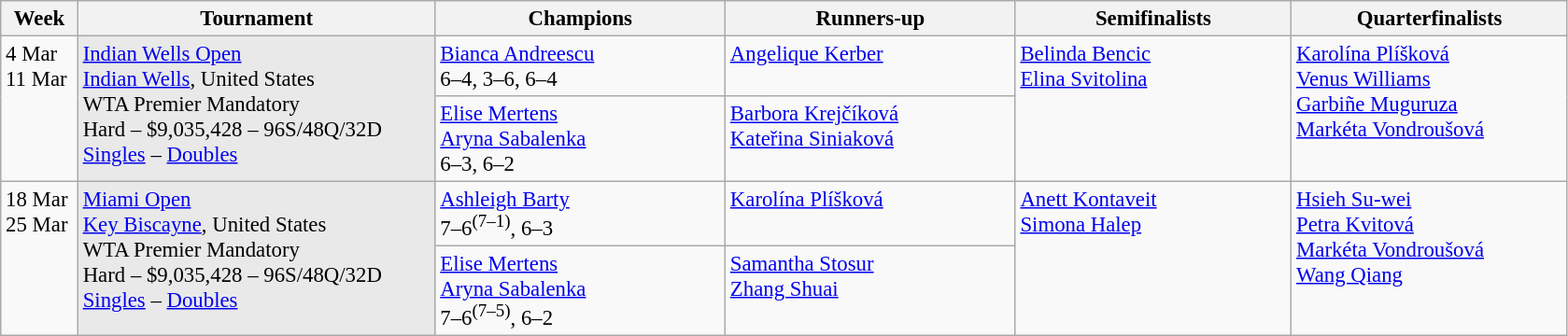<table class=wikitable style=font-size:95%>
<tr>
<th style="width:48px;">Week</th>
<th style="width:248px;">Tournament</th>
<th style="width:200px;">Champions</th>
<th style="width:200px;">Runners-up</th>
<th style="width:190px;">Semifinalists</th>
<th style="width:190px;">Quarterfinalists</th>
</tr>
<tr valign=top>
<td rowspan=2>4 Mar <br>11 Mar</td>
<td style="background:#e9e9e9;" rowspan="2"><a href='#'>Indian Wells Open</a><br> <a href='#'>Indian Wells</a>, United States<br>WTA Premier Mandatory<br>Hard – $9,035,428 – 96S/48Q/32D<br><a href='#'>Singles</a> – <a href='#'>Doubles</a></td>
<td> <a href='#'>Bianca Andreescu</a> <br> 6–4, 3–6, 6–4</td>
<td> <a href='#'>Angelique Kerber</a></td>
<td rowspan=2> <a href='#'>Belinda Bencic</a> <br>  <a href='#'>Elina Svitolina</a></td>
<td rowspan=2> <a href='#'>Karolína Plíšková</a> <br> <a href='#'>Venus Williams</a> <br> <a href='#'>Garbiñe Muguruza</a><br>  <a href='#'>Markéta Vondroušová</a></td>
</tr>
<tr valign=top>
<td> <a href='#'>Elise Mertens</a> <br>  <a href='#'>Aryna Sabalenka</a><br> 6–3, 6–2</td>
<td> <a href='#'>Barbora Krejčíková</a> <br> <a href='#'>Kateřina Siniaková</a></td>
</tr>
<tr valign=top>
<td rowspan=2>18 Mar <br>25 Mar</td>
<td style="background:#e9e9e9;" rowspan="2"><a href='#'>Miami Open</a><br> <a href='#'>Key Biscayne</a>, United States<br>WTA Premier Mandatory<br>Hard – $9,035,428 – 96S/48Q/32D<br><a href='#'>Singles</a> – <a href='#'>Doubles</a></td>
<td> <a href='#'>Ashleigh Barty</a> <br>7–6<sup>(7–1)</sup>, 6–3</td>
<td> <a href='#'>Karolína Plíšková</a></td>
<td rowspan=2> <a href='#'>Anett Kontaveit</a> <br>  <a href='#'>Simona Halep</a></td>
<td rowspan=2> <a href='#'>Hsieh Su-wei</a> <br> <a href='#'>Petra Kvitová</a> <br> <a href='#'>Markéta Vondroušová</a> <br>  <a href='#'>Wang Qiang</a></td>
</tr>
<tr valign=top>
<td> <a href='#'>Elise Mertens</a> <br>  <a href='#'>Aryna Sabalenka</a><br> 7–6<sup>(7–5)</sup>, 6–2</td>
<td> <a href='#'>Samantha Stosur</a> <br>  <a href='#'>Zhang Shuai</a></td>
</tr>
</table>
